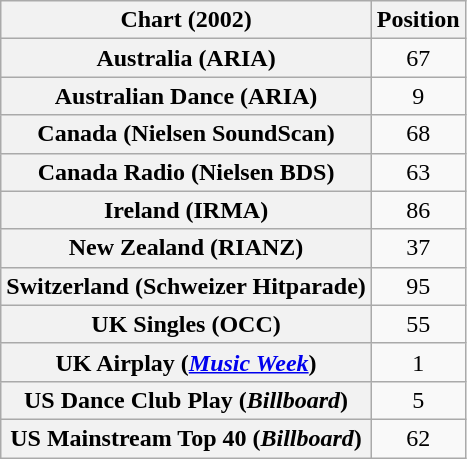<table class="wikitable sortable plainrowheaders">
<tr>
<th>Chart (2002)</th>
<th>Position</th>
</tr>
<tr>
<th scope="row">Australia (ARIA)</th>
<td align="center">67</td>
</tr>
<tr>
<th scope="row">Australian Dance (ARIA)</th>
<td align="center">9</td>
</tr>
<tr>
<th scope="row">Canada (Nielsen SoundScan)</th>
<td align="center">68</td>
</tr>
<tr>
<th scope="row">Canada Radio (Nielsen BDS)</th>
<td align="center">63</td>
</tr>
<tr>
<th scope="row">Ireland (IRMA)</th>
<td align="center">86</td>
</tr>
<tr>
<th scope="row">New Zealand (RIANZ)</th>
<td align="center">37</td>
</tr>
<tr>
<th scope="row">Switzerland (Schweizer Hitparade)</th>
<td align="center">95</td>
</tr>
<tr>
<th scope="row">UK Singles (OCC)</th>
<td align="center">55</td>
</tr>
<tr>
<th scope="row">UK Airplay (<em><a href='#'>Music Week</a></em>)</th>
<td align="center">1</td>
</tr>
<tr>
<th scope="row">US Dance Club Play (<em>Billboard</em>)</th>
<td align="center">5</td>
</tr>
<tr>
<th scope="row">US Mainstream Top 40 (<em>Billboard</em>)</th>
<td align="center">62</td>
</tr>
</table>
